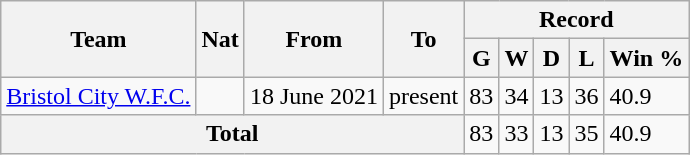<table class="wikitable">
<tr>
<th rowspan="2">Team</th>
<th rowspan="2">Nat</th>
<th rowspan="2">From</th>
<th rowspan="2">To</th>
<th colspan="5">Record</th>
</tr>
<tr>
<th>G</th>
<th>W</th>
<th>D</th>
<th>L</th>
<th>Win %</th>
</tr>
<tr>
<td><a href='#'>Bristol City W.F.C.</a></td>
<td></td>
<td>18 June 2021</td>
<td>present</td>
<td>83</td>
<td>34</td>
<td>13</td>
<td>36</td>
<td>40.9</td>
</tr>
<tr>
<th colspan="4">Total</th>
<td>83</td>
<td>33</td>
<td>13</td>
<td>35</td>
<td>40.9</td>
</tr>
</table>
